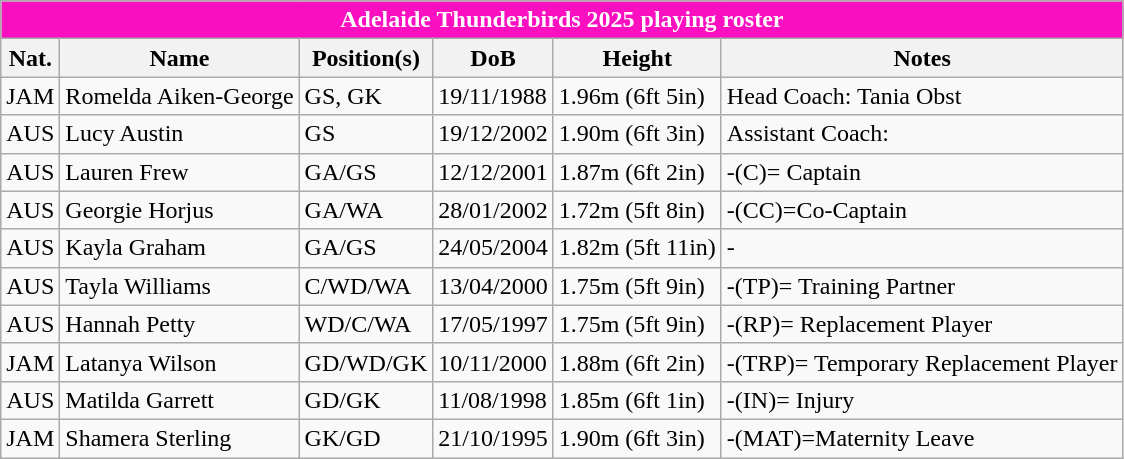<table class="wikitable">
<tr>
<th colspan="6" style="background:#FC0FC0; color:white;">Adelaide Thunderbirds 2025 playing roster</th>
</tr>
<tr>
<th>Nat.</th>
<th>Name</th>
<th>Position(s)</th>
<th>DoB</th>
<th>Height</th>
<th>Notes</th>
</tr>
<tr>
<td>JAM</td>
<td>Romelda Aiken-George</td>
<td>GS, GK</td>
<td>19/11/1988</td>
<td>1.96m (6ft 5in)</td>
<td>Head Coach: Tania Obst</td>
</tr>
<tr>
<td>AUS</td>
<td>Lucy Austin</td>
<td>GS</td>
<td>19/12/2002</td>
<td>1.90m (6ft 3in)</td>
<td>Assistant Coach:</td>
</tr>
<tr>
<td>AUS</td>
<td>Lauren Frew</td>
<td>GA/GS</td>
<td>12/12/2001</td>
<td>1.87m (6ft 2in)</td>
<td>-(C)= Captain</td>
</tr>
<tr>
<td>AUS</td>
<td>Georgie Horjus</td>
<td>GA/WA</td>
<td>28/01/2002</td>
<td>1.72m (5ft 8in)</td>
<td>-(CC)=Co-Captain</td>
</tr>
<tr>
<td>AUS</td>
<td>Kayla Graham</td>
<td>GA/GS</td>
<td>24/05/2004</td>
<td>1.82m (5ft 11in)</td>
<td>-</td>
</tr>
<tr>
<td>AUS</td>
<td>Tayla Williams</td>
<td>C/WD/WA</td>
<td>13/04/2000</td>
<td>1.75m (5ft 9in)</td>
<td>-(TP)= Training Partner</td>
</tr>
<tr>
<td>AUS</td>
<td>Hannah Petty</td>
<td>WD/C/WA</td>
<td>17/05/1997</td>
<td>1.75m (5ft 9in)</td>
<td>-(RP)= Replacement Player</td>
</tr>
<tr>
<td>JAM</td>
<td>Latanya Wilson</td>
<td>GD/WD/GK</td>
<td>10/11/2000</td>
<td>1.88m (6ft 2in)</td>
<td>-(TRP)= Temporary Replacement Player</td>
</tr>
<tr>
<td>AUS</td>
<td>Matilda Garrett</td>
<td>GD/GK</td>
<td>11/08/1998</td>
<td>1.85m (6ft 1in)</td>
<td>-(IN)= Injury</td>
</tr>
<tr>
<td>JAM</td>
<td>Shamera Sterling</td>
<td>GK/GD</td>
<td>21/10/1995</td>
<td>1.90m (6ft 3in)</td>
<td>-(MAT)=Maternity Leave</td>
</tr>
</table>
